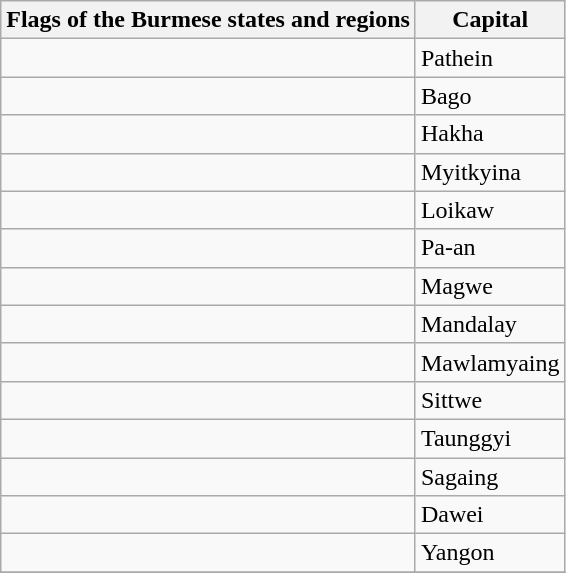<table class="wikitable sortable">
<tr>
<th class="unsortable">Flags of the Burmese states and regions</th>
<th align="left">Capital</th>
</tr>
<tr>
<td></td>
<td>Pathein</td>
</tr>
<tr>
<td></td>
<td>Bago</td>
</tr>
<tr>
<td></td>
<td>Hakha</td>
</tr>
<tr>
<td></td>
<td>Myitkyina</td>
</tr>
<tr>
<td></td>
<td>Loikaw</td>
</tr>
<tr>
<td></td>
<td>Pa-an</td>
</tr>
<tr>
<td></td>
<td>Magwe</td>
</tr>
<tr>
<td></td>
<td>Mandalay</td>
</tr>
<tr>
<td></td>
<td>Mawlamyaing</td>
</tr>
<tr>
<td></td>
<td>Sittwe</td>
</tr>
<tr>
<td></td>
<td>Taunggyi</td>
</tr>
<tr>
<td></td>
<td>Sagaing</td>
</tr>
<tr>
<td></td>
<td>Dawei</td>
</tr>
<tr>
<td></td>
<td>Yangon</td>
</tr>
<tr>
</tr>
</table>
